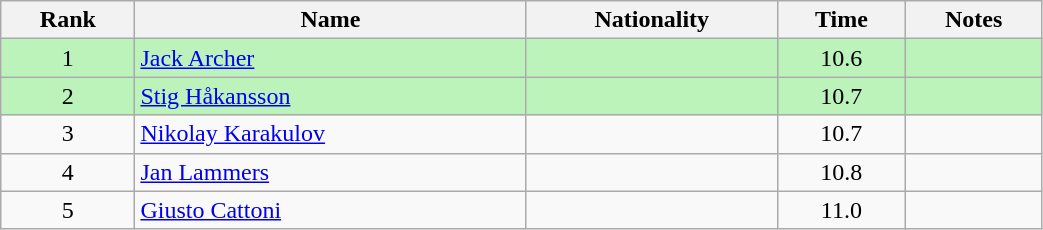<table class="wikitable sortable" style="text-align:center;width: 55%">
<tr>
<th>Rank</th>
<th>Name</th>
<th>Nationality</th>
<th>Time</th>
<th>Notes</th>
</tr>
<tr bgcolor=bbf3bb>
<td>1</td>
<td align=left><a href='#'>Jack Archer</a></td>
<td align=left></td>
<td>10.6</td>
<td></td>
</tr>
<tr bgcolor=bbf3bb>
<td>2</td>
<td align=left><a href='#'>Stig Håkansson</a></td>
<td align=left></td>
<td>10.7</td>
<td></td>
</tr>
<tr>
<td>3</td>
<td align=left><a href='#'>Nikolay Karakulov</a></td>
<td align=left></td>
<td>10.7</td>
<td></td>
</tr>
<tr>
<td>4</td>
<td align=left><a href='#'>Jan Lammers</a></td>
<td align=left></td>
<td>10.8</td>
<td></td>
</tr>
<tr>
<td>5</td>
<td align=left><a href='#'>Giusto Cattoni</a></td>
<td align=left></td>
<td>11.0</td>
<td></td>
</tr>
</table>
